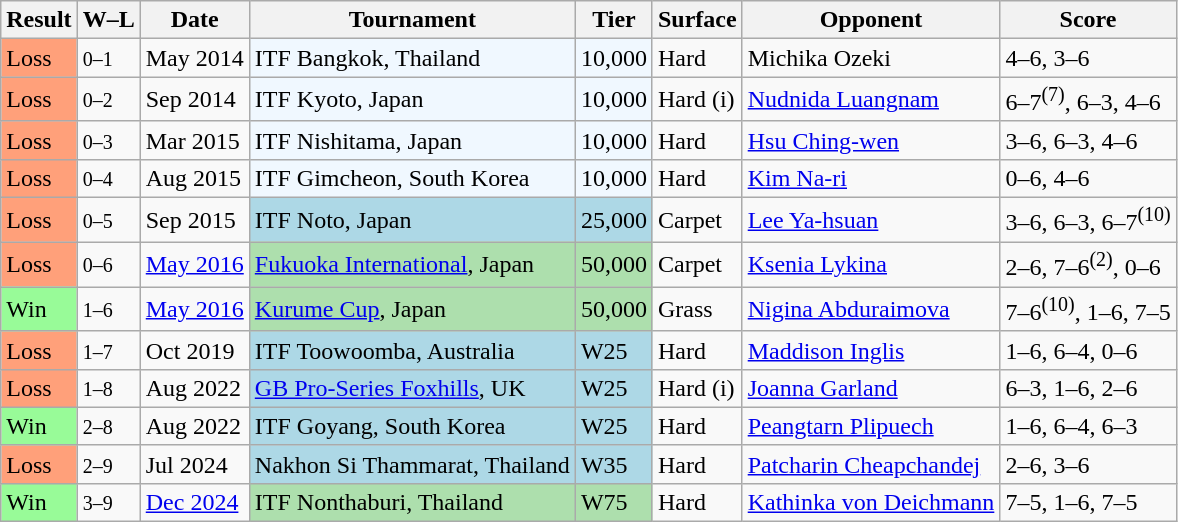<table class="sortable wikitable">
<tr>
<th>Result</th>
<th class="unsortable">W–L</th>
<th>Date</th>
<th>Tournament</th>
<th>Tier</th>
<th>Surface</th>
<th>Opponent</th>
<th class="unsortable">Score</th>
</tr>
<tr>
<td style="background:#ffa07a;">Loss</td>
<td><small>0–1</small></td>
<td>May 2014</td>
<td style="background:#f0f8ff;">ITF Bangkok, Thailand</td>
<td style="background:#f0f8ff;">10,000</td>
<td>Hard</td>
<td> Michika Ozeki</td>
<td>4–6, 3–6</td>
</tr>
<tr>
<td style="background:#ffa07a;">Loss</td>
<td><small>0–2</small></td>
<td>Sep 2014</td>
<td style="background:#f0f8ff;">ITF Kyoto, Japan</td>
<td style="background:#f0f8ff;">10,000</td>
<td>Hard (i)</td>
<td> <a href='#'>Nudnida Luangnam</a></td>
<td>6–7<sup>(7)</sup>, 6–3, 4–6</td>
</tr>
<tr>
<td style="background:#ffa07a;">Loss</td>
<td><small>0–3</small></td>
<td>Mar 2015</td>
<td style="background:#f0f8ff;">ITF Nishitama, Japan</td>
<td style="background:#f0f8ff;">10,000</td>
<td>Hard</td>
<td> <a href='#'>Hsu Ching-wen</a></td>
<td>3–6, 6–3, 4–6</td>
</tr>
<tr>
<td style="background:#ffa07a;">Loss</td>
<td><small>0–4</small></td>
<td>Aug 2015</td>
<td style="background:#f0f8ff;">ITF Gimcheon, South Korea</td>
<td style="background:#f0f8ff;">10,000</td>
<td>Hard</td>
<td> <a href='#'>Kim Na-ri</a></td>
<td>0–6, 4–6</td>
</tr>
<tr>
<td style="background:#ffa07a;">Loss</td>
<td><small>0–5</small></td>
<td>Sep 2015</td>
<td style="background:lightblue;">ITF Noto, Japan</td>
<td style="background:lightblue;">25,000</td>
<td>Carpet</td>
<td> <a href='#'>Lee Ya-hsuan</a></td>
<td>3–6, 6–3, 6–7<sup>(10)</sup></td>
</tr>
<tr>
<td style="background:#ffa07a;">Loss</td>
<td><small>0–6</small></td>
<td><a href='#'>May 2016</a></td>
<td style="background:#addfad;"><a href='#'>Fukuoka International</a>, Japan</td>
<td style="background:#addfad;">50,000</td>
<td>Carpet</td>
<td> <a href='#'>Ksenia Lykina</a></td>
<td>2–6, 7–6<sup>(2)</sup>, 0–6</td>
</tr>
<tr>
<td style="background:#98fb98;">Win</td>
<td><small>1–6</small></td>
<td><a href='#'>May 2016</a></td>
<td style="background:#addfad;"><a href='#'>Kurume Cup</a>, Japan</td>
<td style="background:#addfad;">50,000</td>
<td>Grass</td>
<td> <a href='#'>Nigina Abduraimova</a></td>
<td>7–6<sup>(10)</sup>, 1–6, 7–5</td>
</tr>
<tr>
<td style="background:#ffa07a;">Loss</td>
<td><small>1–7</small></td>
<td>Oct 2019</td>
<td style="background:lightblue;">ITF Toowoomba, Australia</td>
<td style="background:lightblue;">W25</td>
<td>Hard</td>
<td> <a href='#'>Maddison Inglis</a></td>
<td>1–6, 6–4, 0–6</td>
</tr>
<tr>
<td style="background:#ffa07a;">Loss</td>
<td><small>1–8</small></td>
<td>Aug 2022</td>
<td style="background:lightblue;"><a href='#'>GB Pro-Series Foxhills</a>, UK</td>
<td style="background:lightblue;">W25</td>
<td>Hard (i)</td>
<td> <a href='#'>Joanna Garland</a></td>
<td>6–3, 1–6, 2–6</td>
</tr>
<tr>
<td style="background:#98FB98;">Win</td>
<td><small>2–8</small></td>
<td>Aug 2022</td>
<td style="background:lightblue;">ITF Goyang, South Korea</td>
<td style="background:lightblue;">W25</td>
<td>Hard</td>
<td> <a href='#'>Peangtarn Plipuech</a></td>
<td>1–6, 6–4, 6–3</td>
</tr>
<tr>
<td style="background:#ffa07a;">Loss</td>
<td><small>2–9</small></td>
<td>Jul 2024</td>
<td style="background:lightblue;">Nakhon Si Thammarat, Thailand</td>
<td style="background:lightblue;">W35</td>
<td>Hard</td>
<td> <a href='#'>Patcharin Cheapchandej</a></td>
<td>2–6, 3–6</td>
</tr>
<tr>
<td style="background:#98FB98;">Win</td>
<td><small>3–9</small></td>
<td><a href='#'>Dec 2024</a></td>
<td style="background:#addfad;">ITF Nonthaburi, Thailand</td>
<td style="background:#addfad;">W75</td>
<td>Hard</td>
<td> <a href='#'>Kathinka von Deichmann</a></td>
<td>7–5, 1–6, 7–5</td>
</tr>
</table>
